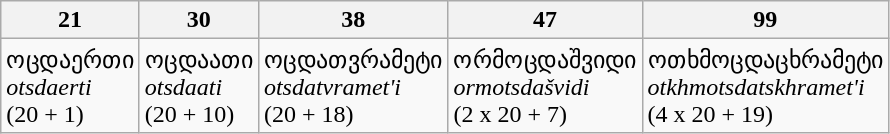<table class="wikitable">
<tr>
<th>21</th>
<th>30</th>
<th>38</th>
<th>47</th>
<th>99</th>
</tr>
<tr>
<td>ოცდაერთი<br><em>otsdaerti</em><br>(20 + 1)</td>
<td>ოცდაათი<br><em>otsdaati</em><br>(20 + 10)</td>
<td>ოცდათვრამეტი<br><em>otsdatvramet'i</em><br>(20 + 18)</td>
<td>ორმოცდაშვიდი<br><em>ormotsdašvidi</em><br>(2 x 20 + 7)</td>
<td>ოთხმოცდაცხრამეტი<br><em>otkhmotsdatskhramet'i</em><br>(4 x 20 + 19)</td>
</tr>
</table>
